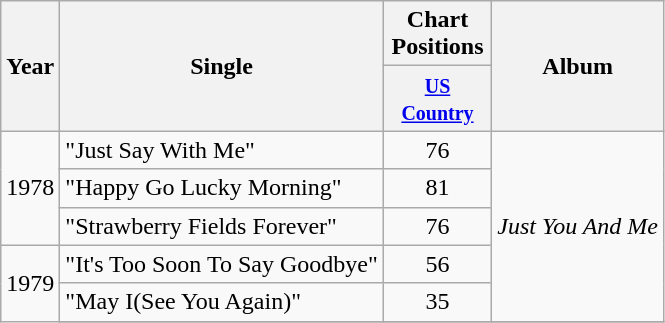<table class="wikitable">
<tr>
<th rowspan="2">Year</th>
<th rowspan="2">Single</th>
<th>Chart Positions</th>
<th rowspan="2">Album</th>
</tr>
<tr>
<th width="65"><small><a href='#'>US Country</a></small></th>
</tr>
<tr>
<td rowspan="3">1978</td>
<td>"Just Say With Me"</td>
<td align="center">76</td>
<td rowspan="5"><em>Just You And Me</em></td>
</tr>
<tr>
<td>"Happy Go Lucky Morning"</td>
<td align="center">81</td>
</tr>
<tr>
<td>"Strawberry Fields Forever"</td>
<td align="center">76</td>
</tr>
<tr>
<td rowspan="4">1979</td>
<td>"It's Too Soon To Say Goodbye"</td>
<td align="center">56</td>
</tr>
<tr>
<td>"May I(See You Again)"</td>
<td align="center">35</td>
</tr>
<tr>
</tr>
</table>
